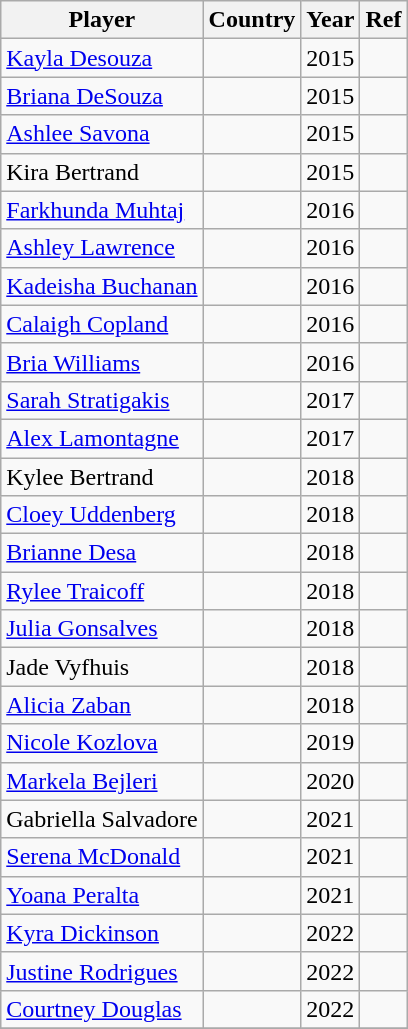<table class="wikitable sortable">
<tr>
<th>Player</th>
<th>Country</th>
<th>Year</th>
<th>Ref</th>
</tr>
<tr>
<td><a href='#'>Kayla Desouza</a></td>
<td></td>
<td>2015</td>
<td></td>
</tr>
<tr>
<td><a href='#'>Briana DeSouza</a></td>
<td></td>
<td>2015</td>
<td></td>
</tr>
<tr>
<td><a href='#'>Ashlee Savona</a></td>
<td></td>
<td>2015</td>
<td></td>
</tr>
<tr>
<td>Kira Bertrand</td>
<td></td>
<td>2015</td>
<td></td>
</tr>
<tr>
<td><a href='#'>Farkhunda Muhtaj</a></td>
<td></td>
<td>2016</td>
<td></td>
</tr>
<tr>
<td><a href='#'>Ashley Lawrence</a></td>
<td></td>
<td>2016</td>
<td></td>
</tr>
<tr>
<td><a href='#'>Kadeisha Buchanan</a></td>
<td></td>
<td>2016</td>
<td></td>
</tr>
<tr>
<td><a href='#'>Calaigh Copland</a></td>
<td></td>
<td>2016</td>
<td></td>
</tr>
<tr>
<td><a href='#'>Bria Williams</a></td>
<td></td>
<td>2016</td>
<td></td>
</tr>
<tr>
<td><a href='#'>Sarah Stratigakis</a></td>
<td></td>
<td>2017</td>
<td></td>
</tr>
<tr>
<td><a href='#'>Alex Lamontagne</a></td>
<td></td>
<td>2017</td>
<td></td>
</tr>
<tr>
<td>Kylee Bertrand</td>
<td></td>
<td>2018</td>
<td></td>
</tr>
<tr>
<td><a href='#'>Cloey Uddenberg</a></td>
<td></td>
<td>2018</td>
<td></td>
</tr>
<tr>
<td><a href='#'>Brianne Desa</a></td>
<td></td>
<td>2018</td>
<td></td>
</tr>
<tr>
<td><a href='#'>Rylee Traicoff</a></td>
<td></td>
<td>2018</td>
<td></td>
</tr>
<tr>
<td><a href='#'>Julia Gonsalves</a></td>
<td></td>
<td>2018</td>
<td></td>
</tr>
<tr>
<td>Jade Vyfhuis</td>
<td></td>
<td>2018</td>
<td></td>
</tr>
<tr>
<td><a href='#'>Alicia Zaban</a></td>
<td></td>
<td>2018</td>
<td></td>
</tr>
<tr>
<td><a href='#'>Nicole Kozlova</a></td>
<td></td>
<td>2019</td>
<td></td>
</tr>
<tr>
<td><a href='#'>Markela Bejleri</a></td>
<td></td>
<td>2020</td>
<td></td>
</tr>
<tr>
<td>Gabriella Salvadore</td>
<td></td>
<td>2021</td>
<td></td>
</tr>
<tr>
<td><a href='#'>Serena McDonald</a></td>
<td></td>
<td>2021</td>
<td></td>
</tr>
<tr>
<td><a href='#'>Yoana Peralta</a></td>
<td></td>
<td>2021</td>
<td></td>
</tr>
<tr>
<td><a href='#'>Kyra Dickinson</a></td>
<td></td>
<td>2022</td>
<td></td>
</tr>
<tr>
<td><a href='#'>Justine Rodrigues</a></td>
<td></td>
<td>2022</td>
<td></td>
</tr>
<tr>
<td><a href='#'>Courtney Douglas</a></td>
<td></td>
<td>2022</td>
<td></td>
</tr>
<tr>
</tr>
</table>
